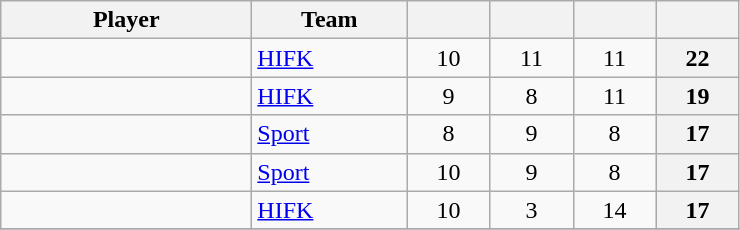<table class="wikitable sortable" style="text-align: center">
<tr>
<th style="width: 10em;">Player</th>
<th style="width: 6em;">Team</th>
<th style="width: 3em;"></th>
<th style="width: 3em;"></th>
<th style="width: 3em;"></th>
<th style="width: 3em;"></th>
</tr>
<tr>
<td style="text-align:left;"></td>
<td style="text-align:left;"><a href='#'>HIFK</a></td>
<td>10</td>
<td>11</td>
<td>11</td>
<th>22</th>
</tr>
<tr>
<td style="text-align:left;"></td>
<td style="text-align:left;"><a href='#'>HIFK</a></td>
<td>9</td>
<td>8</td>
<td>11</td>
<th>19</th>
</tr>
<tr>
<td style="text-align:left;"></td>
<td style="text-align:left;"><a href='#'>Sport</a></td>
<td>8</td>
<td>9</td>
<td>8</td>
<th>17</th>
</tr>
<tr>
<td style="text-align:left;"></td>
<td style="text-align:left;"><a href='#'>Sport</a></td>
<td>10</td>
<td>9</td>
<td>8</td>
<th>17</th>
</tr>
<tr>
<td style="text-align:left;"></td>
<td style="text-align:left;"><a href='#'>HIFK</a></td>
<td>10</td>
<td>3</td>
<td>14</td>
<th>17</th>
</tr>
<tr>
</tr>
</table>
